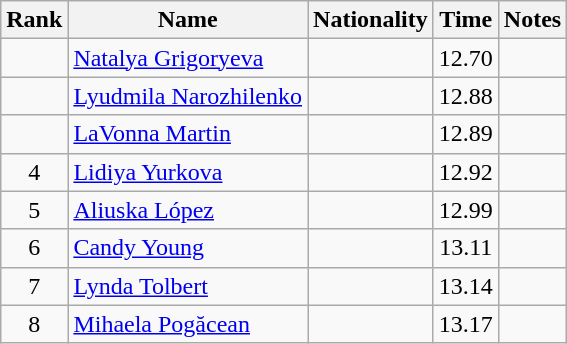<table class="wikitable sortable" style="text-align:center">
<tr>
<th>Rank</th>
<th>Name</th>
<th>Nationality</th>
<th>Time</th>
<th>Notes</th>
</tr>
<tr>
<td></td>
<td align=left><a href='#'>Natalya Grigoryeva</a></td>
<td align=left></td>
<td>12.70</td>
<td></td>
</tr>
<tr>
<td></td>
<td align=left><a href='#'>Lyudmila Narozhilenko</a></td>
<td align=left></td>
<td>12.88</td>
<td></td>
</tr>
<tr>
<td></td>
<td align=left><a href='#'>LaVonna Martin</a></td>
<td align=left></td>
<td>12.89</td>
<td></td>
</tr>
<tr>
<td>4</td>
<td align=left><a href='#'>Lidiya Yurkova</a></td>
<td align=left></td>
<td>12.92</td>
<td></td>
</tr>
<tr>
<td>5</td>
<td align=left><a href='#'>Aliuska López</a></td>
<td align=left></td>
<td>12.99</td>
<td></td>
</tr>
<tr>
<td>6</td>
<td align=left><a href='#'>Candy Young</a></td>
<td align=left></td>
<td>13.11</td>
<td></td>
</tr>
<tr>
<td>7</td>
<td align=left><a href='#'>Lynda Tolbert</a></td>
<td align=left></td>
<td>13.14</td>
<td></td>
</tr>
<tr>
<td>8</td>
<td align=left><a href='#'>Mihaela Pogăcean</a></td>
<td align=left></td>
<td>13.17</td>
<td></td>
</tr>
</table>
